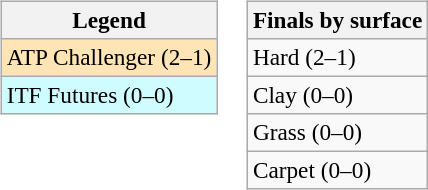<table>
<tr valign=top>
<td><br><table class=wikitable style=font-size:97%>
<tr>
<th>Legend</th>
</tr>
<tr bgcolor=moccasin>
<td>ATP Challenger (2–1)</td>
</tr>
<tr bgcolor=cffcff>
<td>ITF Futures (0–0)</td>
</tr>
</table>
</td>
<td><br><table class=wikitable style=font-size:97%>
<tr>
<th>Finals by surface</th>
</tr>
<tr>
<td>Hard (2–1)</td>
</tr>
<tr>
<td>Clay (0–0)</td>
</tr>
<tr>
<td>Grass (0–0)</td>
</tr>
<tr>
<td>Carpet (0–0)</td>
</tr>
</table>
</td>
</tr>
</table>
